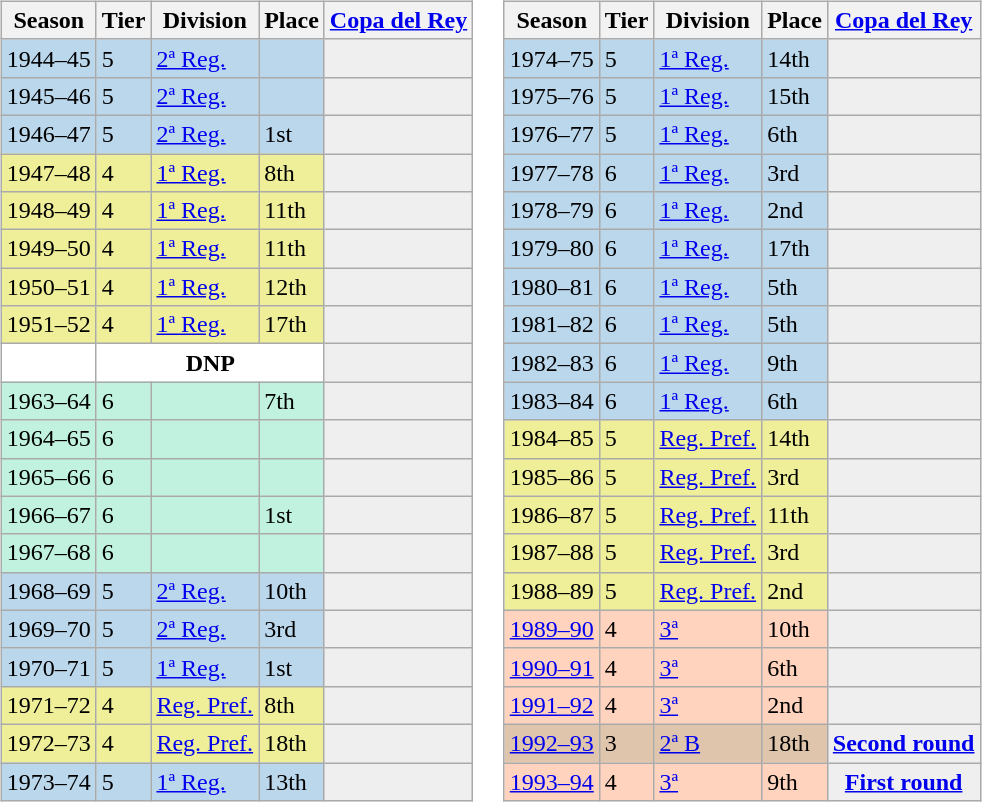<table>
<tr>
<td valign="top" width=0%><br><table class="wikitable">
<tr style="background:#f0f6fa;">
<th>Season</th>
<th>Tier</th>
<th>Division</th>
<th>Place</th>
<th><a href='#'>Copa del Rey</a></th>
</tr>
<tr>
<td style="background:#BBD7EC;">1944–45</td>
<td style="background:#BBD7EC;">5</td>
<td style="background:#BBD7EC;"><a href='#'>2ª Reg.</a></td>
<td style="background:#BBD7EC;"></td>
<td style="background:#efefef;"></td>
</tr>
<tr>
<td style="background:#BBD7EC;">1945–46</td>
<td style="background:#BBD7EC;">5</td>
<td style="background:#BBD7EC;"><a href='#'>2ª Reg.</a></td>
<td style="background:#BBD7EC;"></td>
<td style="background:#efefef;"></td>
</tr>
<tr>
<td style="background:#BBD7EC;">1946–47</td>
<td style="background:#BBD7EC;">5</td>
<td style="background:#BBD7EC;"><a href='#'>2ª Reg.</a></td>
<td style="background:#BBD7EC;">1st</td>
<td style="background:#efefef;"></td>
</tr>
<tr>
<td style="background:#EFEF99;">1947–48</td>
<td style="background:#EFEF99;">4</td>
<td style="background:#EFEF99;"><a href='#'>1ª Reg.</a></td>
<td style="background:#EFEF99;">8th</td>
<td style="background:#efefef;"></td>
</tr>
<tr>
<td style="background:#EFEF99;">1948–49</td>
<td style="background:#EFEF99;">4</td>
<td style="background:#EFEF99;"><a href='#'>1ª Reg.</a></td>
<td style="background:#EFEF99;">11th</td>
<td style="background:#efefef;"></td>
</tr>
<tr>
<td style="background:#EFEF99;">1949–50</td>
<td style="background:#EFEF99;">4</td>
<td style="background:#EFEF99;"><a href='#'>1ª Reg.</a></td>
<td style="background:#EFEF99;">11th</td>
<td style="background:#efefef;"></td>
</tr>
<tr>
<td style="background:#EFEF99;">1950–51</td>
<td style="background:#EFEF99;">4</td>
<td style="background:#EFEF99;"><a href='#'>1ª Reg.</a></td>
<td style="background:#EFEF99;">12th</td>
<td style="background:#efefef;"></td>
</tr>
<tr>
<td style="background:#EFEF99;">1951–52</td>
<td style="background:#EFEF99;">4</td>
<td style="background:#EFEF99;"><a href='#'>1ª Reg.</a></td>
<td style="background:#EFEF99;">17th</td>
<td style="background:#efefef;"></td>
</tr>
<tr>
<td style="background:#FFFFFF;"></td>
<th style="background:#FFFFFF;" colspan="3">DNP</th>
<th style="background:#efefef;"></th>
</tr>
<tr>
<td style="background:#C0F2DF;">1963–64</td>
<td style="background:#C0F2DF;">6</td>
<td style="background:#C0F2DF;"></td>
<td style="background:#C0F2DF;">7th</td>
<th style="background:#efefef;"></th>
</tr>
<tr>
<td style="background:#C0F2DF;">1964–65</td>
<td style="background:#C0F2DF;">6</td>
<td style="background:#C0F2DF;"></td>
<td style="background:#C0F2DF;"></td>
<th style="background:#efefef;"></th>
</tr>
<tr>
<td style="background:#C0F2DF;">1965–66</td>
<td style="background:#C0F2DF;">6</td>
<td style="background:#C0F2DF;"></td>
<td style="background:#C0F2DF;"></td>
<th style="background:#efefef;"></th>
</tr>
<tr>
<td style="background:#C0F2DF;">1966–67</td>
<td style="background:#C0F2DF;">6</td>
<td style="background:#C0F2DF;"></td>
<td style="background:#C0F2DF;">1st</td>
<th style="background:#efefef;"></th>
</tr>
<tr>
<td style="background:#C0F2DF;">1967–68</td>
<td style="background:#C0F2DF;">6</td>
<td style="background:#C0F2DF;"></td>
<td style="background:#C0F2DF;"></td>
<th style="background:#efefef;"></th>
</tr>
<tr>
<td style="background:#BBD7EC;">1968–69</td>
<td style="background:#BBD7EC;">5</td>
<td style="background:#BBD7EC;"><a href='#'>2ª Reg.</a></td>
<td style="background:#BBD7EC;">10th</td>
<td style="background:#efefef;"></td>
</tr>
<tr>
<td style="background:#BBD7EC;">1969–70</td>
<td style="background:#BBD7EC;">5</td>
<td style="background:#BBD7EC;"><a href='#'>2ª Reg.</a></td>
<td style="background:#BBD7EC;">3rd</td>
<td style="background:#efefef;"></td>
</tr>
<tr>
<td style="background:#BBD7EC;">1970–71</td>
<td style="background:#BBD7EC;">5</td>
<td style="background:#BBD7EC;"><a href='#'>1ª Reg.</a></td>
<td style="background:#BBD7EC;">1st</td>
<td style="background:#efefef;"></td>
</tr>
<tr>
<td style="background:#EFEF99;">1971–72</td>
<td style="background:#EFEF99;">4</td>
<td style="background:#EFEF99;"><a href='#'>Reg. Pref.</a></td>
<td style="background:#EFEF99;">8th</td>
<td style="background:#efefef;"></td>
</tr>
<tr>
<td style="background:#EFEF99;">1972–73</td>
<td style="background:#EFEF99;">4</td>
<td style="background:#EFEF99;"><a href='#'>Reg. Pref.</a></td>
<td style="background:#EFEF99;">18th</td>
<td style="background:#efefef;"></td>
</tr>
<tr>
<td style="background:#BBD7EC;">1973–74</td>
<td style="background:#BBD7EC;">5</td>
<td style="background:#BBD7EC;"><a href='#'>1ª Reg.</a></td>
<td style="background:#BBD7EC;">13th</td>
<td style="background:#efefef;"></td>
</tr>
</table>
</td>
<td valign="top" width=0%><br><table class="wikitable">
<tr style="background:#f0f6fa;">
<th>Season</th>
<th>Tier</th>
<th>Division</th>
<th>Place</th>
<th><a href='#'>Copa del Rey</a></th>
</tr>
<tr>
<td style="background:#BBD7EC;">1974–75</td>
<td style="background:#BBD7EC;">5</td>
<td style="background:#BBD7EC;"><a href='#'>1ª Reg.</a></td>
<td style="background:#BBD7EC;">14th</td>
<td style="background:#efefef;"></td>
</tr>
<tr>
<td style="background:#BBD7EC;">1975–76</td>
<td style="background:#BBD7EC;">5</td>
<td style="background:#BBD7EC;"><a href='#'>1ª Reg.</a></td>
<td style="background:#BBD7EC;">15th</td>
<td style="background:#efefef;"></td>
</tr>
<tr>
<td style="background:#BBD7EC;">1976–77</td>
<td style="background:#BBD7EC;">5</td>
<td style="background:#BBD7EC;"><a href='#'>1ª Reg.</a></td>
<td style="background:#BBD7EC;">6th</td>
<td style="background:#efefef;"></td>
</tr>
<tr>
<td style="background:#BBD7EC;">1977–78</td>
<td style="background:#BBD7EC;">6</td>
<td style="background:#BBD7EC;"><a href='#'>1ª Reg.</a></td>
<td style="background:#BBD7EC;">3rd</td>
<td style="background:#efefef;"></td>
</tr>
<tr>
<td style="background:#BBD7EC;">1978–79</td>
<td style="background:#BBD7EC;">6</td>
<td style="background:#BBD7EC;"><a href='#'>1ª Reg.</a></td>
<td style="background:#BBD7EC;">2nd</td>
<td style="background:#efefef;"></td>
</tr>
<tr>
<td style="background:#BBD7EC;">1979–80</td>
<td style="background:#BBD7EC;">6</td>
<td style="background:#BBD7EC;"><a href='#'>1ª Reg.</a></td>
<td style="background:#BBD7EC;">17th</td>
<td style="background:#efefef;"></td>
</tr>
<tr>
<td style="background:#BBD7EC;">1980–81</td>
<td style="background:#BBD7EC;">6</td>
<td style="background:#BBD7EC;"><a href='#'>1ª Reg.</a></td>
<td style="background:#BBD7EC;">5th</td>
<td style="background:#efefef;"></td>
</tr>
<tr>
<td style="background:#BBD7EC;">1981–82</td>
<td style="background:#BBD7EC;">6</td>
<td style="background:#BBD7EC;"><a href='#'>1ª Reg.</a></td>
<td style="background:#BBD7EC;">5th</td>
<td style="background:#efefef;"></td>
</tr>
<tr>
<td style="background:#BBD7EC;">1982–83</td>
<td style="background:#BBD7EC;">6</td>
<td style="background:#BBD7EC;"><a href='#'>1ª Reg.</a></td>
<td style="background:#BBD7EC;">9th</td>
<td style="background:#efefef;"></td>
</tr>
<tr>
<td style="background:#BBD7EC;">1983–84</td>
<td style="background:#BBD7EC;">6</td>
<td style="background:#BBD7EC;"><a href='#'>1ª Reg.</a></td>
<td style="background:#BBD7EC;">6th</td>
<td style="background:#efefef;"></td>
</tr>
<tr>
<td style="background:#EFEF99;">1984–85</td>
<td style="background:#EFEF99;">5</td>
<td style="background:#EFEF99;"><a href='#'>Reg. Pref.</a></td>
<td style="background:#EFEF99;">14th</td>
<td style="background:#efefef;"></td>
</tr>
<tr>
<td style="background:#EFEF99;">1985–86</td>
<td style="background:#EFEF99;">5</td>
<td style="background:#EFEF99;"><a href='#'>Reg. Pref.</a></td>
<td style="background:#EFEF99;">3rd</td>
<td style="background:#efefef;"></td>
</tr>
<tr>
<td style="background:#EFEF99;">1986–87</td>
<td style="background:#EFEF99;">5</td>
<td style="background:#EFEF99;"><a href='#'>Reg. Pref.</a></td>
<td style="background:#EFEF99;">11th</td>
<td style="background:#efefef;"></td>
</tr>
<tr>
<td style="background:#EFEF99;">1987–88</td>
<td style="background:#EFEF99;">5</td>
<td style="background:#EFEF99;"><a href='#'>Reg. Pref.</a></td>
<td style="background:#EFEF99;">3rd</td>
<td style="background:#efefef;"></td>
</tr>
<tr>
<td style="background:#EFEF99;">1988–89</td>
<td style="background:#EFEF99;">5</td>
<td style="background:#EFEF99;"><a href='#'>Reg. Pref.</a></td>
<td style="background:#EFEF99;">2nd</td>
<td style="background:#efefef;"></td>
</tr>
<tr>
<td style="background:#FFD3BD;"><a href='#'>1989–90</a></td>
<td style="background:#FFD3BD;">4</td>
<td style="background:#FFD3BD;"><a href='#'>3ª</a></td>
<td style="background:#FFD3BD;">10th</td>
<td style="background:#efefef;"></td>
</tr>
<tr>
<td style="background:#FFD3BD;"><a href='#'>1990–91</a></td>
<td style="background:#FFD3BD;">4</td>
<td style="background:#FFD3BD;"><a href='#'>3ª</a></td>
<td style="background:#FFD3BD;">6th</td>
<td style="background:#efefef;"></td>
</tr>
<tr>
<td style="background:#FFD3BD;"><a href='#'>1991–92</a></td>
<td style="background:#FFD3BD;">4</td>
<td style="background:#FFD3BD;"><a href='#'>3ª</a></td>
<td style="background:#FFD3BD;">2nd</td>
<td style="background:#efefef;"></td>
</tr>
<tr>
<td style="background:#DEC5AB;"><a href='#'>1992–93</a></td>
<td style="background:#DEC5AB;">3</td>
<td style="background:#DEC5AB;"><a href='#'>2ª B</a></td>
<td style="background:#DEC5AB;">18th</td>
<th style="background:#efefef;"><a href='#'>Second round</a></th>
</tr>
<tr>
<td style="background:#FFD3BD;"><a href='#'>1993–94</a></td>
<td style="background:#FFD3BD;">4</td>
<td style="background:#FFD3BD;"><a href='#'>3ª</a></td>
<td style="background:#FFD3BD;">9th</td>
<th style="background:#efefef;"><a href='#'>First round</a></th>
</tr>
</table>
</td>
</tr>
</table>
